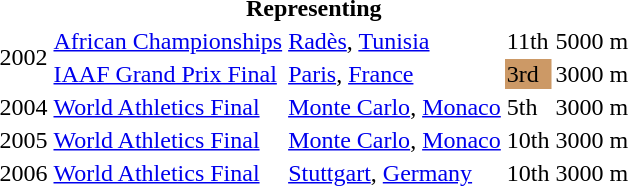<table>
<tr>
<th colspan="5">Representing </th>
</tr>
<tr>
<td rowspan=2>2002</td>
<td><a href='#'>African Championships</a></td>
<td><a href='#'>Radès</a>, <a href='#'>Tunisia</a></td>
<td>11th</td>
<td>5000 m</td>
</tr>
<tr>
<td><a href='#'>IAAF Grand Prix Final</a></td>
<td><a href='#'>Paris</a>, <a href='#'>France</a></td>
<td bgcolor=cc9966>3rd</td>
<td>3000 m</td>
</tr>
<tr>
<td>2004</td>
<td><a href='#'>World Athletics Final</a></td>
<td><a href='#'>Monte Carlo</a>, <a href='#'>Monaco</a></td>
<td>5th</td>
<td>3000 m</td>
</tr>
<tr>
<td>2005</td>
<td><a href='#'>World Athletics Final</a></td>
<td><a href='#'>Monte Carlo</a>, <a href='#'>Monaco</a></td>
<td>10th</td>
<td>3000 m</td>
</tr>
<tr>
<td>2006</td>
<td><a href='#'>World Athletics Final</a></td>
<td><a href='#'>Stuttgart</a>, <a href='#'>Germany</a></td>
<td>10th</td>
<td>3000 m</td>
</tr>
</table>
